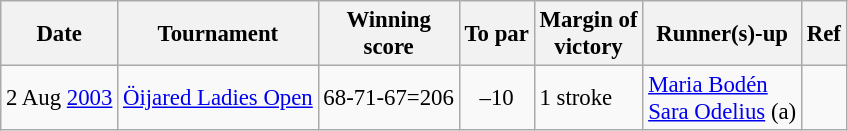<table class="wikitable" style="font-size:95%;">
<tr>
<th>Date</th>
<th>Tournament</th>
<th>Winning<br>score</th>
<th>To par</th>
<th>Margin of<br>victory</th>
<th>Runner(s)-up</th>
<th>Ref</th>
</tr>
<tr>
<td align=right>2 Aug <a href='#'>2003</a></td>
<td><a href='#'>Öijared Ladies Open</a></td>
<td align=right>68-71-67=206</td>
<td align=center>–10</td>
<td>1 stroke</td>
<td> <a href='#'>Maria Bodén</a><br> <a href='#'>Sara Odelius</a> (a)</td>
<td></td>
</tr>
</table>
